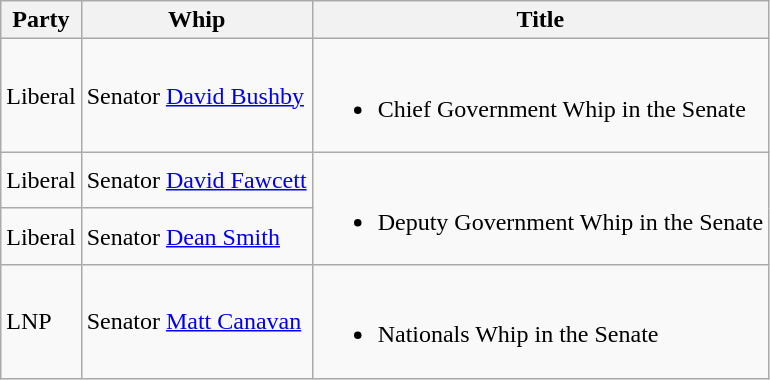<table class="wikitable sortable">
<tr>
<th>Party</th>
<th>Whip</th>
<th>Title</th>
</tr>
<tr>
<td>Liberal</td>
<td>Senator <a href='#'>David Bushby</a></td>
<td><br><ul><li>Chief Government Whip in the Senate</li></ul></td>
</tr>
<tr>
<td>Liberal</td>
<td>Senator <a href='#'>David Fawcett</a></td>
<td rowspan=2><br><ul><li>Deputy Government Whip in the Senate</li></ul></td>
</tr>
<tr>
<td>Liberal</td>
<td>Senator <a href='#'>Dean Smith</a></td>
</tr>
<tr>
<td>LNP</td>
<td>Senator <a href='#'>Matt Canavan</a></td>
<td><br><ul><li>Nationals Whip in the Senate</li></ul></td>
</tr>
</table>
